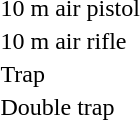<table>
<tr>
<td nowrap>10 m air pistol</td>
<td nowrap></td>
<td></td>
<td></td>
</tr>
<tr>
<td>10 m air rifle</td>
<td></td>
<td nowrap></td>
<td nowrap></td>
</tr>
<tr>
<td>Trap</td>
<td></td>
<td></td>
<td></td>
</tr>
<tr>
<td>Double trap</td>
<td></td>
<td></td>
<td></td>
</tr>
</table>
